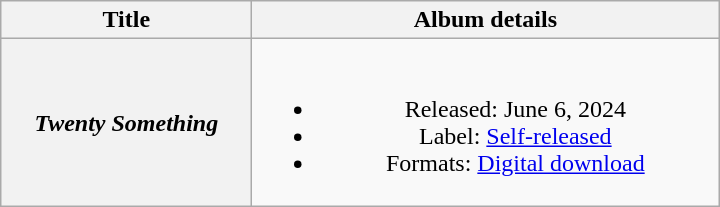<table class="wikitable plainrowheaders" style="text-align:center;">
<tr>
<th scope="col" style="width:10em;">Title</th>
<th scope="col" style="width:19em;">Album details</th>
</tr>
<tr>
<th scope="row"><em>Twenty Something</em></th>
<td><br><ul><li>Released: June 6, 2024</li><li>Label: <a href='#'>Self-released</a></li><li>Formats: <a href='#'>Digital download</a></li></ul></td>
</tr>
</table>
